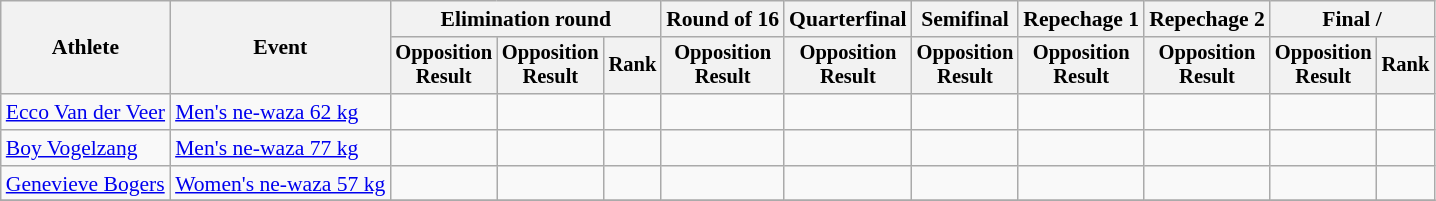<table class=wikitable style=font-size:90%;text-align:center>
<tr>
<th rowspan=2>Athlete</th>
<th rowspan=2>Event</th>
<th colspan=3>Elimination round</th>
<th>Round of 16</th>
<th>Quarterfinal</th>
<th>Semifinal</th>
<th>Repechage 1</th>
<th>Repechage 2</th>
<th colspan=2>Final / </th>
</tr>
<tr style=font-size:95%>
<th>Opposition<br>Result</th>
<th>Opposition<br>Result</th>
<th>Rank</th>
<th>Opposition<br>Result</th>
<th>Opposition<br>Result</th>
<th>Opposition<br>Result</th>
<th>Opposition<br>Result</th>
<th>Opposition<br>Result</th>
<th>Opposition<br>Result</th>
<th>Rank</th>
</tr>
<tr>
<td align=left><a href='#'>Ecco Van der Veer</a></td>
<td align=left><a href='#'>Men's ne-waza 62 kg</a></td>
<td></td>
<td></td>
<td></td>
<td></td>
<td></td>
<td></td>
<td></td>
<td></td>
<td></td>
<td></td>
</tr>
<tr>
<td align=left><a href='#'>Boy Vogelzang</a></td>
<td align=left><a href='#'>Men's ne-waza 77 kg</a></td>
<td></td>
<td></td>
<td></td>
<td></td>
<td></td>
<td></td>
<td></td>
<td></td>
<td></td>
<td></td>
</tr>
<tr>
<td align=left><a href='#'>Genevieve Bogers</a></td>
<td align=left><a href='#'>Women's ne-waza 57 kg</a></td>
<td></td>
<td></td>
<td></td>
<td></td>
<td></td>
<td></td>
<td></td>
<td></td>
<td></td>
<td></td>
</tr>
<tr>
</tr>
</table>
